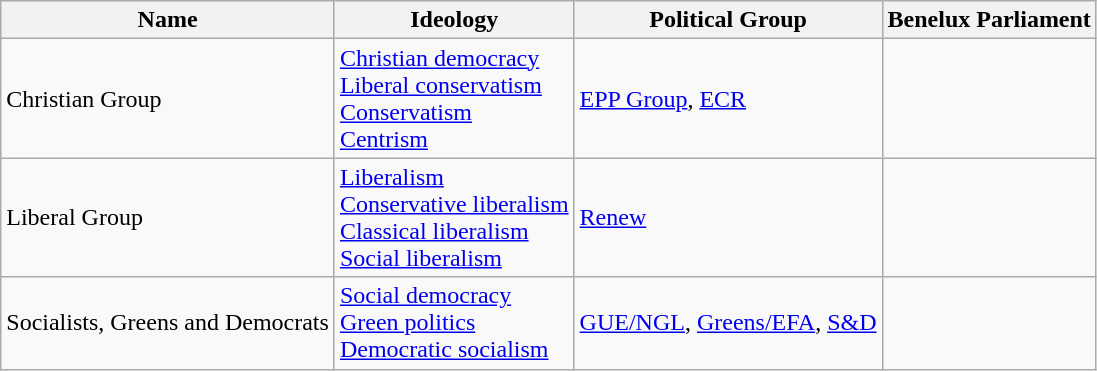<table class="wikitable centre sortable">
<tr>
<th>Name</th>
<th>Ideology</th>
<th>Political Group</th>
<th>Benelux Parliament</th>
</tr>
<tr>
<td>Christian Group</td>
<td><a href='#'>Christian democracy</a><br><a href='#'>Liberal conservatism</a><br><a href='#'>Conservatism</a><br><a href='#'>Centrism</a></td>
<td><a href='#'>EPP Group</a>, <a href='#'>ECR</a></td>
<td></td>
</tr>
<tr>
<td>Liberal Group</td>
<td><a href='#'>Liberalism</a><br><a href='#'>Conservative liberalism</a><br><a href='#'>Classical liberalism</a><br><a href='#'>Social liberalism</a></td>
<td><a href='#'>Renew</a></td>
<td></td>
</tr>
<tr>
<td>Socialists, Greens and Democrats</td>
<td><a href='#'>Social democracy</a><br><a href='#'>Green politics</a><br><a href='#'>Democratic socialism</a></td>
<td><a href='#'>GUE/NGL</a>, <a href='#'>Greens/EFA</a>, <a href='#'>S&D</a></td>
<td></td>
</tr>
</table>
